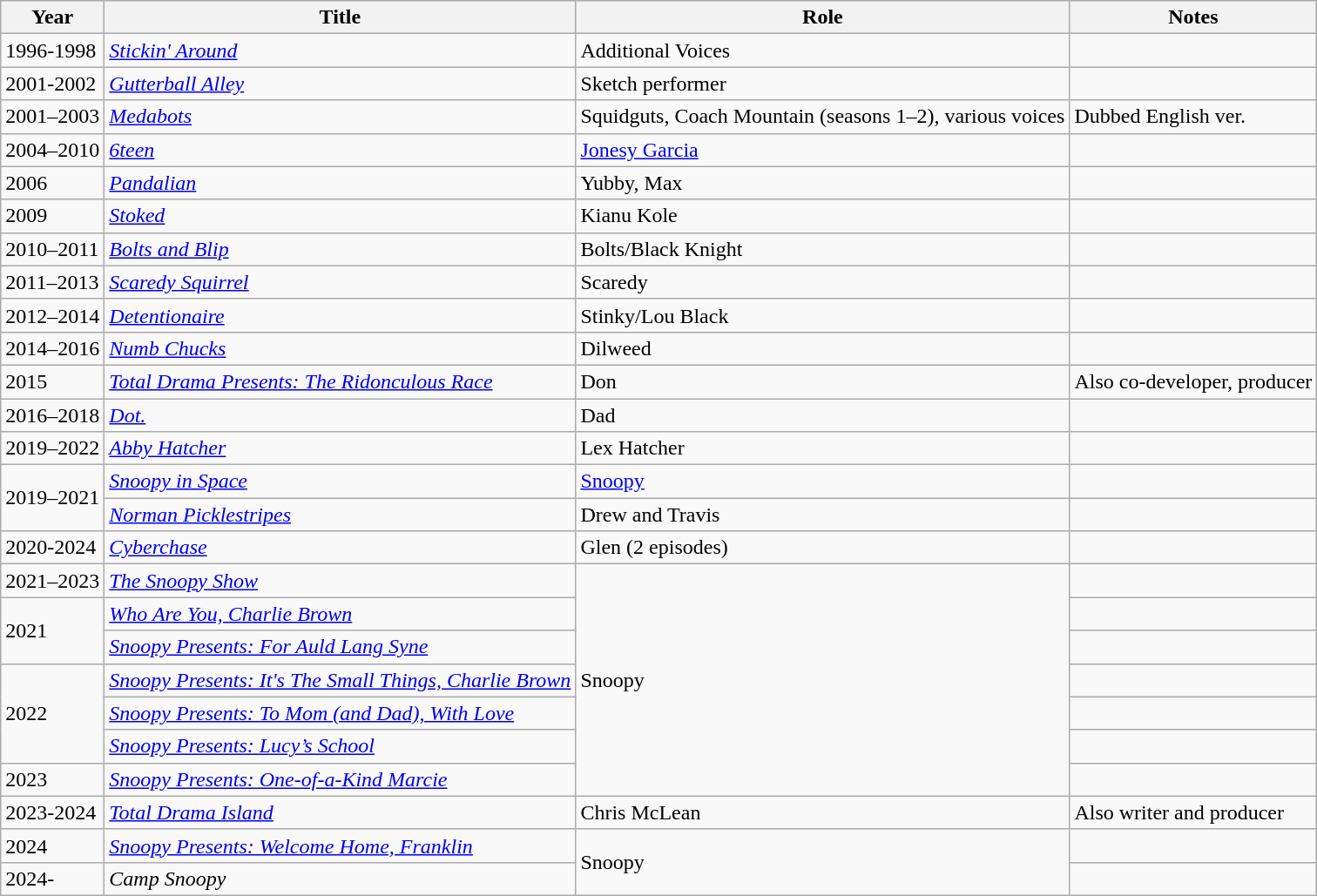<table class="wikitable sortable">
<tr>
<th>Year</th>
<th>Title</th>
<th>Role</th>
<th>Notes</th>
</tr>
<tr>
<td>1996-1998</td>
<td><em><a href='#'>Stickin' Around</a></em></td>
<td>Additional Voices</td>
<td></td>
</tr>
<tr>
<td>2001-2002</td>
<td><em><a href='#'>Gutterball Alley</a></em></td>
<td>Sketch performer</td>
<td></td>
</tr>
<tr>
<td>2001–2003</td>
<td><em><a href='#'>Medabots</a></em></td>
<td>Squidguts, Coach Mountain (seasons 1–2), various voices</td>
<td>Dubbed English ver.</td>
</tr>
<tr>
<td>2004–2010</td>
<td><em><a href='#'>6teen</a></em></td>
<td><a href='#'>Jonesy Garcia</a></td>
<td></td>
</tr>
<tr>
<td>2006</td>
<td><em><a href='#'>Pandalian</a></em></td>
<td>Yubby, Max</td>
<td></td>
</tr>
<tr>
<td>2009</td>
<td><em><a href='#'>Stoked</a></em></td>
<td>Kianu Kole</td>
<td></td>
</tr>
<tr>
<td>2010–2011</td>
<td><em><a href='#'>Bolts and Blip</a></em></td>
<td>Bolts/Black Knight</td>
<td></td>
</tr>
<tr>
<td>2011–2013</td>
<td><em><a href='#'>Scaredy Squirrel</a></em> </td>
<td>Scaredy</td>
<td></td>
</tr>
<tr>
<td>2012–2014</td>
<td><em><a href='#'>Detentionaire</a></em></td>
<td>Stinky/Lou Black</td>
<td></td>
</tr>
<tr>
<td>2014–2016</td>
<td><em><a href='#'>Numb Chucks</a></em></td>
<td>Dilweed</td>
<td></td>
</tr>
<tr>
<td>2015</td>
<td><em><a href='#'>Total Drama Presents: The Ridonculous Race</a></em></td>
<td>Don</td>
<td>Also co-developer, producer</td>
</tr>
<tr>
<td>2016–2018</td>
<td><em><a href='#'>Dot.</a></em></td>
<td>Dad</td>
<td></td>
</tr>
<tr>
<td>2019–2022</td>
<td><em><a href='#'>Abby Hatcher</a></em></td>
<td>Lex Hatcher</td>
<td></td>
</tr>
<tr>
<td rowspan="2">2019–2021</td>
<td><em><a href='#'>Snoopy in Space</a></em></td>
<td><a href='#'>Snoopy</a></td>
<td></td>
</tr>
<tr>
<td><em><a href='#'>Norman Picklestripes</a></em></td>
<td>Drew and Travis</td>
<td></td>
</tr>
<tr>
<td>2020-2024</td>
<td><em><a href='#'>Cyberchase</a></em></td>
<td>Glen (2 episodes)</td>
<td></td>
</tr>
<tr>
<td>2021–2023</td>
<td><em><a href='#'>The Snoopy Show</a></em></td>
<td rowspan="7">Snoopy</td>
<td></td>
</tr>
<tr>
<td rowspan="2">2021</td>
<td><em><a href='#'>Who Are You, Charlie Brown</a></em></td>
<td></td>
</tr>
<tr>
<td><em><a href='#'>Snoopy Presents: For Auld Lang Syne</a></em></td>
<td></td>
</tr>
<tr>
<td rowspan="3">2022</td>
<td><em><a href='#'>Snoopy Presents: It's The Small Things, Charlie Brown</a></em></td>
<td></td>
</tr>
<tr>
<td><em><a href='#'>Snoopy Presents: To Mom (and Dad), With Love</a></em></td>
<td></td>
</tr>
<tr>
<td><em><a href='#'>Snoopy Presents: Lucy’s School</a></em></td>
<td></td>
</tr>
<tr>
<td>2023</td>
<td><em><a href='#'>Snoopy Presents: One-of-a-Kind Marcie</a></em></td>
</tr>
<tr>
<td>2023-2024</td>
<td><em><a href='#'>Total Drama Island</a></em></td>
<td>Chris McLean</td>
<td>Also writer and producer</td>
</tr>
<tr>
<td>2024</td>
<td><em><a href='#'>Snoopy Presents: Welcome Home, Franklin</a></em></td>
<td rowspan="2">Snoopy</td>
</tr>
<tr>
<td>2024-</td>
<td><em>Camp Snoopy</em></td>
<td></td>
</tr>
</table>
